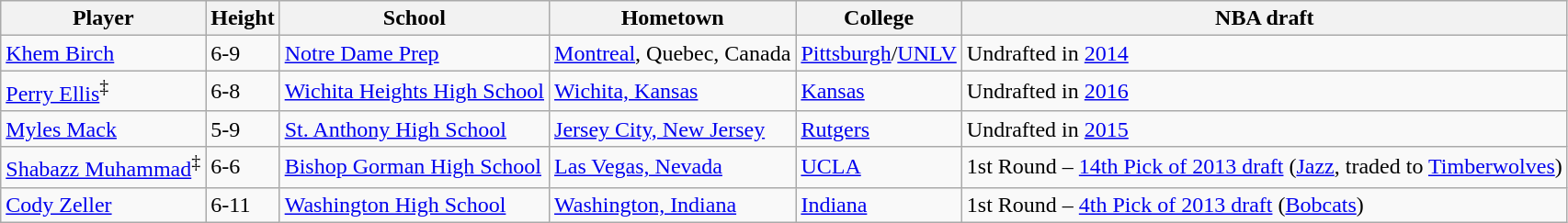<table class="wikitable">
<tr>
<th>Player</th>
<th>Height</th>
<th>School</th>
<th>Hometown</th>
<th>College</th>
<th>NBA draft</th>
</tr>
<tr>
<td><a href='#'>Khem Birch</a></td>
<td>6-9</td>
<td><a href='#'>Notre Dame Prep</a></td>
<td><a href='#'>Montreal</a>, Quebec, Canada</td>
<td><a href='#'>Pittsburgh</a>/<a href='#'>UNLV</a></td>
<td>Undrafted in <a href='#'>2014</a></td>
</tr>
<tr>
<td><a href='#'>Perry Ellis</a><sup>‡</sup></td>
<td>6-8</td>
<td><a href='#'>Wichita Heights High School</a></td>
<td><a href='#'>Wichita, Kansas</a></td>
<td><a href='#'>Kansas</a></td>
<td>Undrafted in <a href='#'>2016</a></td>
</tr>
<tr>
<td><a href='#'>Myles Mack</a></td>
<td>5-9</td>
<td><a href='#'>St. Anthony High School</a></td>
<td><a href='#'>Jersey City, New Jersey</a></td>
<td><a href='#'>Rutgers</a></td>
<td>Undrafted in <a href='#'>2015</a></td>
</tr>
<tr>
<td><a href='#'>Shabazz Muhammad</a><sup>‡</sup></td>
<td>6-6</td>
<td><a href='#'>Bishop Gorman High School</a></td>
<td><a href='#'>Las Vegas, Nevada</a></td>
<td><a href='#'>UCLA</a></td>
<td>1st Round – <a href='#'>14th Pick of 2013 draft</a> (<a href='#'>Jazz</a>, traded to <a href='#'>Timberwolves</a>)</td>
</tr>
<tr>
<td><a href='#'>Cody Zeller</a></td>
<td>6-11</td>
<td><a href='#'>Washington High School</a></td>
<td><a href='#'>Washington, Indiana</a></td>
<td><a href='#'>Indiana</a></td>
<td>1st Round – <a href='#'>4th Pick of 2013 draft</a> (<a href='#'>Bobcats</a>)</td>
</tr>
</table>
